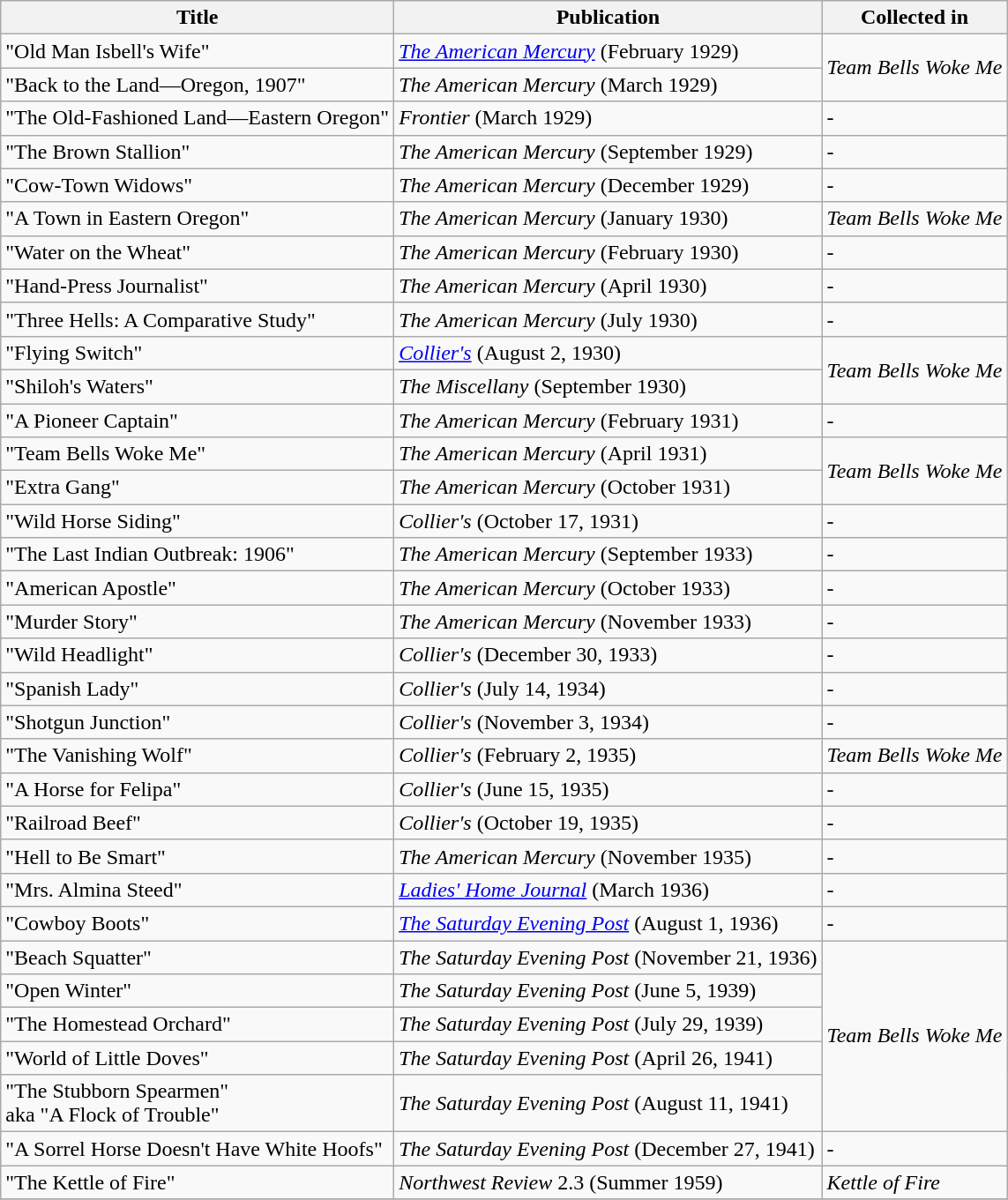<table class="wikitable">
<tr>
<th>Title</th>
<th>Publication</th>
<th>Collected in</th>
</tr>
<tr>
<td>"Old Man Isbell's Wife"</td>
<td><em><a href='#'>The American Mercury</a></em> (February 1929)</td>
<td rowspan=2><em>Team Bells Woke Me</em></td>
</tr>
<tr>
<td>"Back to the Land—Oregon, 1907"</td>
<td><em>The American Mercury</em> (March 1929)</td>
</tr>
<tr>
<td>"The Old-Fashioned Land—Eastern Oregon"</td>
<td><em>Frontier</em> (March 1929)</td>
<td>-</td>
</tr>
<tr>
<td>"The Brown Stallion"</td>
<td><em>The American Mercury</em> (September 1929)</td>
<td>-</td>
</tr>
<tr>
<td>"Cow-Town Widows"</td>
<td><em>The American Mercury</em> (December 1929)</td>
<td>-</td>
</tr>
<tr>
<td>"A Town in Eastern Oregon"</td>
<td><em>The American Mercury</em> (January 1930)</td>
<td><em>Team Bells Woke Me</em></td>
</tr>
<tr>
<td>"Water on the Wheat"</td>
<td><em>The American Mercury</em> (February 1930)</td>
<td>-</td>
</tr>
<tr>
<td>"Hand-Press Journalist"</td>
<td><em>The American Mercury</em> (April 1930)</td>
<td>-</td>
</tr>
<tr>
<td>"Three Hells: A Comparative Study"</td>
<td><em>The American Mercury</em> (July 1930)</td>
<td>-</td>
</tr>
<tr>
<td>"Flying Switch"</td>
<td><em><a href='#'>Collier's</a></em> (August 2, 1930)</td>
<td rowspan=2><em>Team Bells Woke Me</em></td>
</tr>
<tr>
<td>"Shiloh's Waters"</td>
<td><em>The Miscellany</em> (September 1930)</td>
</tr>
<tr>
<td>"A Pioneer Captain"</td>
<td><em>The American Mercury</em> (February 1931)</td>
<td>-</td>
</tr>
<tr>
<td>"Team Bells Woke Me"</td>
<td><em>The American Mercury</em> (April 1931)</td>
<td rowspan=2><em>Team Bells Woke Me</em></td>
</tr>
<tr>
<td>"Extra Gang"</td>
<td><em>The American Mercury</em> (October 1931)</td>
</tr>
<tr>
<td>"Wild Horse Siding"</td>
<td><em>Collier's</em> (October 17, 1931)</td>
<td>-</td>
</tr>
<tr>
<td>"The Last Indian Outbreak: 1906"</td>
<td><em>The American Mercury</em> (September 1933)</td>
<td>-</td>
</tr>
<tr>
<td>"American Apostle"</td>
<td><em>The American Mercury</em> (October 1933)</td>
<td>-</td>
</tr>
<tr>
<td>"Murder Story"</td>
<td><em>The American Mercury</em> (November 1933)</td>
<td>-</td>
</tr>
<tr>
<td>"Wild Headlight"</td>
<td><em>Collier's</em> (December 30, 1933)</td>
<td>-</td>
</tr>
<tr>
<td>"Spanish Lady"</td>
<td><em>Collier's</em> (July 14, 1934)</td>
<td>-</td>
</tr>
<tr>
<td>"Shotgun Junction"</td>
<td><em>Collier's</em> (November 3, 1934)</td>
<td>-</td>
</tr>
<tr>
<td>"The Vanishing Wolf"</td>
<td><em>Collier's</em> (February 2, 1935)</td>
<td><em>Team Bells Woke Me</em></td>
</tr>
<tr>
<td>"A Horse for Felipa"</td>
<td><em>Collier's</em> (June 15, 1935)</td>
<td>-</td>
</tr>
<tr>
<td>"Railroad Beef"</td>
<td><em>Collier's</em> (October 19, 1935)</td>
<td>-</td>
</tr>
<tr>
<td>"Hell to Be Smart"</td>
<td><em>The American Mercury</em> (November 1935)</td>
<td>-</td>
</tr>
<tr>
<td>"Mrs. Almina Steed"</td>
<td><em><a href='#'>Ladies' Home Journal</a></em> (March 1936)</td>
<td>-</td>
</tr>
<tr>
<td>"Cowboy Boots"</td>
<td><em><a href='#'>The Saturday Evening Post</a></em> (August 1, 1936)</td>
<td>-</td>
</tr>
<tr>
<td>"Beach Squatter"</td>
<td><em>The Saturday Evening Post</em> (November 21, 1936)</td>
<td rowspan=5><em>Team Bells Woke Me</em></td>
</tr>
<tr>
<td>"Open Winter"</td>
<td><em>The Saturday Evening Post</em> (June 5, 1939)</td>
</tr>
<tr>
<td>"The Homestead Orchard"</td>
<td><em>The Saturday Evening Post</em> (July 29, 1939)</td>
</tr>
<tr>
<td>"World of Little Doves"</td>
<td><em>The Saturday Evening Post</em> (April 26, 1941)</td>
</tr>
<tr>
<td>"The Stubborn Spearmen"<br>aka "A Flock of Trouble"</td>
<td><em>The Saturday Evening Post</em> (August 11, 1941)</td>
</tr>
<tr>
<td>"A Sorrel Horse Doesn't Have White Hoofs"</td>
<td><em>The Saturday Evening Post</em> (December 27, 1941)</td>
<td>-</td>
</tr>
<tr>
<td>"The Kettle of Fire"</td>
<td><em>Northwest Review</em> 2.3 (Summer 1959)</td>
<td><em>Kettle of Fire</em></td>
</tr>
<tr>
</tr>
</table>
